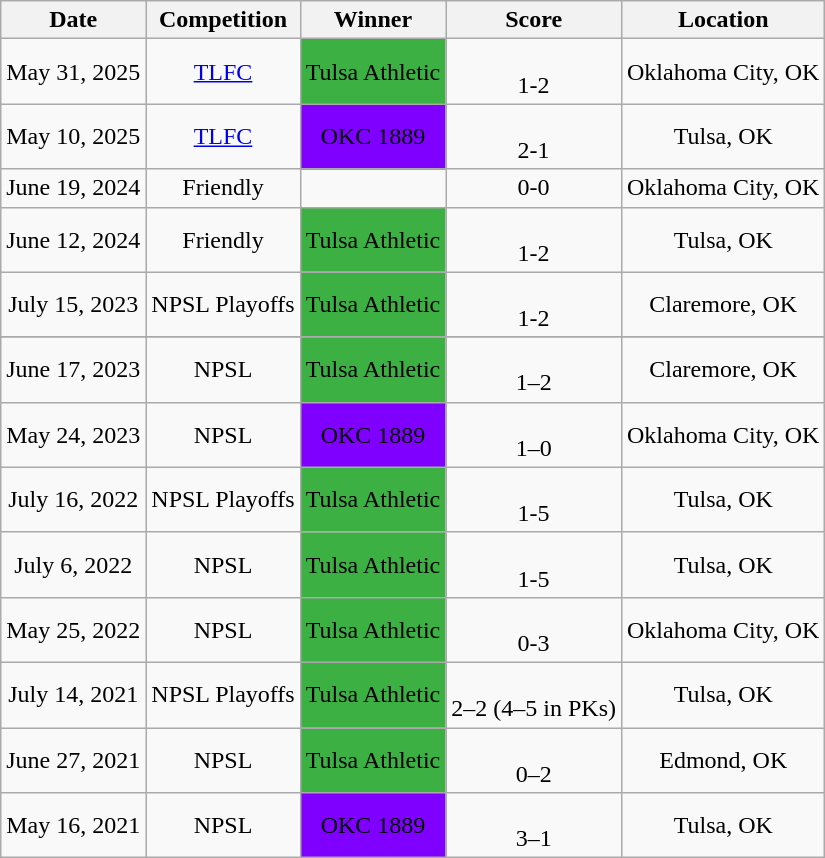<table class="wikitable" style="text-align:center">
<tr>
<th>Date</th>
<th>Competition</th>
<th>Winner</th>
<th>Score</th>
<th>Location</th>
</tr>
<tr>
<td>May 31, 2025</td>
<td><a href='#'>TLFC</a></td>
<td bgcolor=#3CB043><span>Tulsa Athletic</span></td>
<td align=center><br>1-2</td>
<td>Oklahoma City, OK</td>
</tr>
<tr>
<td>May 10, 2025</td>
<td><a href='#'>TLFC</a></td>
<td bgcolor=#8000FF><span>OKC 1889</span></td>
<td align=center><br>2-1</td>
<td>Tulsa, OK</td>
</tr>
<tr>
<td>June 19, 2024</td>
<td>Friendly</td>
<td></td>
<td>0-0</td>
<td>Oklahoma City, OK</td>
</tr>
<tr>
<td>June 12, 2024</td>
<td>Friendly</td>
<td bgcolor=#3CB043><span>Tulsa Athletic</span></td>
<td align=center><br>1-2</td>
<td>Tulsa, OK</td>
</tr>
<tr>
<td>July 15, 2023</td>
<td>NPSL Playoffs</td>
<td bgcolor=#3CB043><span>Tulsa Athletic</span></td>
<td align=center><br>1-2</td>
<td>Claremore, OK</td>
</tr>
<tr>
</tr>
<tr>
<td>June 17, 2023</td>
<td>NPSL</td>
<td bgcolor=#3CB043><span>Tulsa Athletic</span></td>
<td align=center><br>1–2</td>
<td>Claremore, OK</td>
</tr>
<tr>
<td>May 24, 2023</td>
<td>NPSL</td>
<td bgcolor=#8000FF><span>OKC 1889</span></td>
<td align=center><br>1–0</td>
<td>Oklahoma City, OK</td>
</tr>
<tr>
<td>July 16, 2022</td>
<td>NPSL Playoffs</td>
<td bgcolor=#3CB043><span>Tulsa Athletic</span></td>
<td align=center><br>1-5</td>
<td>Tulsa, OK</td>
</tr>
<tr>
<td>July 6, 2022</td>
<td>NPSL</td>
<td bgcolor=#3CB043><span>Tulsa Athletic</span></td>
<td align=center><br>1-5</td>
<td>Tulsa, OK</td>
</tr>
<tr>
<td>May 25, 2022</td>
<td>NPSL</td>
<td bgcolor=#3CB043><span>Tulsa Athletic</span></td>
<td align=center><br>0-3</td>
<td>Oklahoma City, OK</td>
</tr>
<tr>
<td>July 14, 2021</td>
<td>NPSL Playoffs</td>
<td bgcolor=#3CB043><span>Tulsa Athletic</span></td>
<td align=center><br>2–2 (4–5 in PKs)</td>
<td>Tulsa, OK</td>
</tr>
<tr>
<td>June 27, 2021</td>
<td>NPSL</td>
<td bgcolor=#3CB043><span>Tulsa Athletic</span></td>
<td align=center><br>0–2</td>
<td>Edmond, OK</td>
</tr>
<tr>
<td>May 16, 2021</td>
<td>NPSL</td>
<td bgcolor=#8000FF><span>OKC 1889</span></td>
<td align=center><br>3–1</td>
<td>Tulsa, OK</td>
</tr>
</table>
